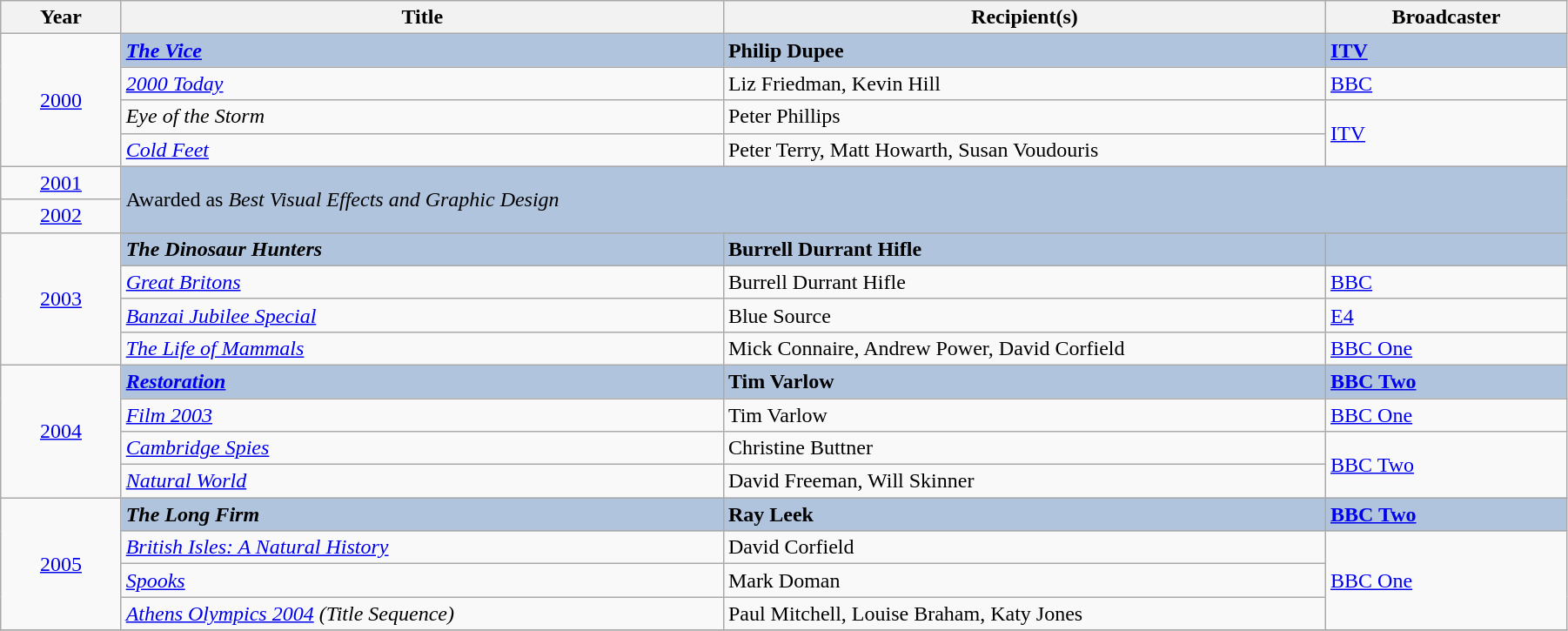<table class="wikitable" width="95%">
<tr>
<th width=5%>Year</th>
<th width=25%>Title</th>
<th width=25%><strong>Recipient(s)</strong></th>
<th width=10%><strong>Broadcaster</strong></th>
</tr>
<tr>
<td rowspan="4" style="text-align:center;"><a href='#'>2000</a></td>
<td style="background:#B0C4DE;"><strong><em><a href='#'>The Vice</a></em></strong></td>
<td style="background:#B0C4DE;"><strong>Philip Dupee</strong></td>
<td style="background:#B0C4DE;"><strong><a href='#'>ITV</a></strong></td>
</tr>
<tr>
<td><em><a href='#'>2000 Today</a></em></td>
<td>Liz Friedman, Kevin Hill</td>
<td><a href='#'>BBC</a></td>
</tr>
<tr>
<td><em>Eye of the Storm</em></td>
<td>Peter Phillips</td>
<td rowspan="2"><a href='#'>ITV</a></td>
</tr>
<tr>
<td><em><a href='#'>Cold Feet</a></em></td>
<td>Peter Terry, Matt Howarth, Susan Voudouris</td>
</tr>
<tr>
<td rowspan="1" style="text-align:center;"><a href='#'>2001</a></td>
<td colspan="3" rowspan="2"  style="background:#B0C4DE;">Awarded as <em>Best Visual Effects and Graphic Design</em></td>
</tr>
<tr>
<td rowspan="1" style="text-align:center;"><a href='#'>2002</a></td>
</tr>
<tr>
<td rowspan="4" style="text-align:center;"><a href='#'>2003</a></td>
<td style="background:#B0C4DE;"><strong><em>The Dinosaur Hunters</em></strong></td>
<td style="background:#B0C4DE;"><strong>Burrell Durrant Hifle</strong></td>
<td style="background:#B0C4DE;"></td>
</tr>
<tr>
<td><em><a href='#'>Great Britons</a></em></td>
<td>Burrell Durrant Hifle</td>
<td><a href='#'>BBC</a></td>
</tr>
<tr>
<td><em><a href='#'>Banzai Jubilee Special</a></em></td>
<td>Blue Source</td>
<td><a href='#'>E4</a></td>
</tr>
<tr>
<td><em><a href='#'>The Life of Mammals</a></em></td>
<td>Mick Connaire, Andrew Power, David Corfield</td>
<td><a href='#'>BBC One</a></td>
</tr>
<tr>
<td rowspan="4" style="text-align:center;"><a href='#'>2004</a></td>
<td style="background:#B0C4DE;"><strong><em><a href='#'>Restoration</a></em></strong></td>
<td style="background:#B0C4DE;"><strong>Tim Varlow</strong></td>
<td style="background:#B0C4DE;"><strong><a href='#'>BBC Two</a></strong></td>
</tr>
<tr>
<td><em><a href='#'>Film 2003</a></em></td>
<td>Tim Varlow</td>
<td><a href='#'>BBC One</a></td>
</tr>
<tr>
<td><em><a href='#'>Cambridge Spies</a></em></td>
<td>Christine Buttner</td>
<td rowspan="2"><a href='#'>BBC Two</a></td>
</tr>
<tr>
<td><em><a href='#'>Natural World</a></em></td>
<td>David Freeman, Will Skinner</td>
</tr>
<tr>
<td rowspan="4" style="text-align:center;"><a href='#'>2005</a></td>
<td style="background:#B0C4DE;"><strong><em>The Long Firm</em></strong></td>
<td style="background:#B0C4DE;"><strong>Ray Leek</strong></td>
<td style="background:#B0C4DE;"><strong><a href='#'>BBC Two</a></strong></td>
</tr>
<tr>
<td><em><a href='#'>British Isles: A Natural History</a></em></td>
<td>David Corfield</td>
<td rowspan="3"><a href='#'>BBC One</a></td>
</tr>
<tr>
<td><em><a href='#'>Spooks</a></em></td>
<td>Mark Doman</td>
</tr>
<tr>
<td><em><a href='#'>Athens Olympics 2004</a> (Title Sequence)</em></td>
<td>Paul Mitchell, Louise Braham, Katy Jones</td>
</tr>
<tr>
</tr>
</table>
